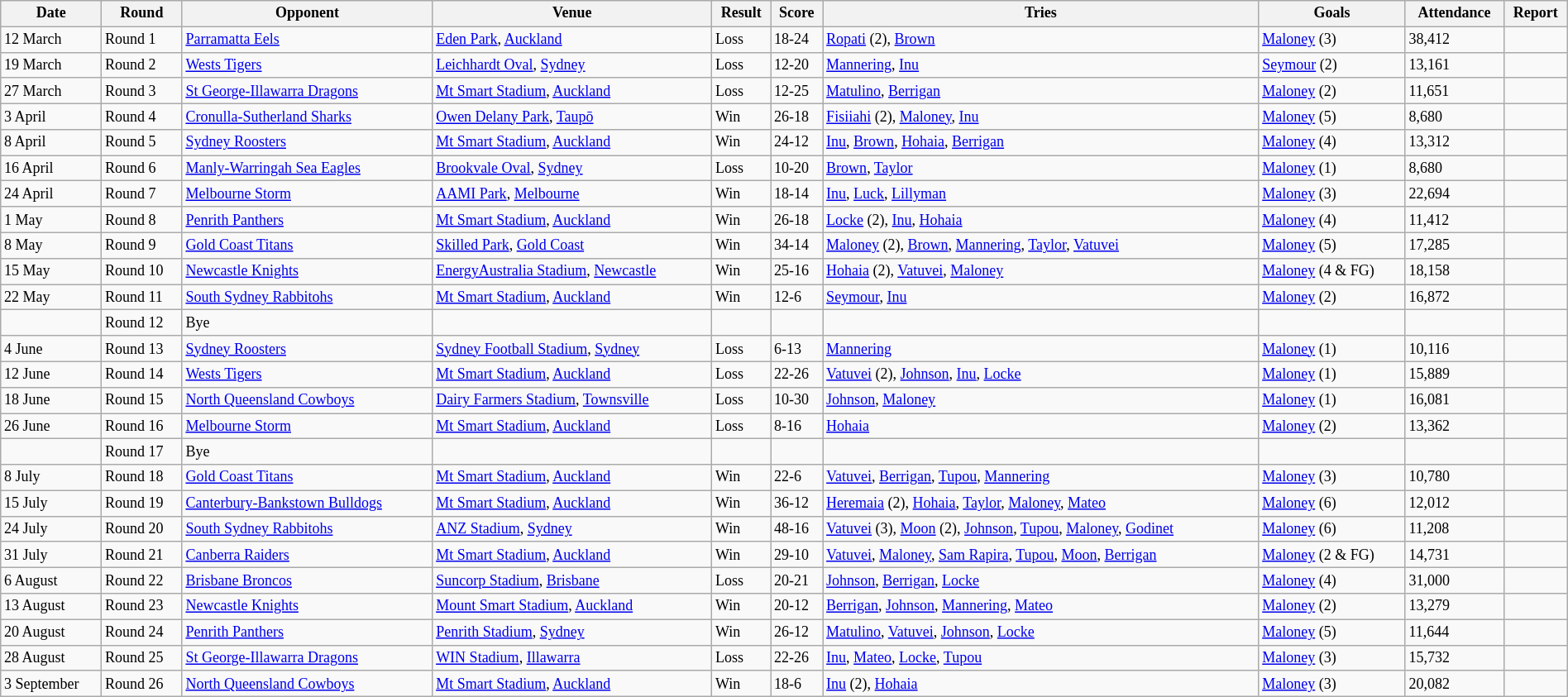<table class="wikitable" style="font-size:75%;" width="100%">
<tr>
<th>Date</th>
<th>Round</th>
<th>Opponent</th>
<th>Venue</th>
<th>Result</th>
<th>Score</th>
<th>Tries</th>
<th>Goals</th>
<th>Attendance</th>
<th>Report</th>
</tr>
<tr>
<td>12 March</td>
<td>Round 1</td>
<td> <a href='#'>Parramatta Eels</a></td>
<td><a href='#'>Eden Park</a>, <a href='#'>Auckland</a></td>
<td>Loss</td>
<td>18-24</td>
<td><a href='#'>Ropati</a> (2), <a href='#'>Brown</a></td>
<td><a href='#'>Maloney</a> (3)</td>
<td>38,412</td>
<td></td>
</tr>
<tr>
<td>19 March</td>
<td>Round 2</td>
<td> <a href='#'>Wests Tigers</a></td>
<td><a href='#'>Leichhardt Oval</a>, <a href='#'>Sydney</a></td>
<td>Loss</td>
<td>12-20</td>
<td><a href='#'>Mannering</a>, <a href='#'>Inu</a></td>
<td><a href='#'>Seymour</a> (2)</td>
<td>13,161</td>
<td></td>
</tr>
<tr>
<td>27 March</td>
<td>Round 3</td>
<td> <a href='#'>St George-Illawarra Dragons</a></td>
<td><a href='#'>Mt Smart Stadium</a>, <a href='#'>Auckland</a></td>
<td>Loss</td>
<td>12-25</td>
<td><a href='#'>Matulino</a>, <a href='#'>Berrigan</a></td>
<td><a href='#'>Maloney</a> (2)</td>
<td>11,651</td>
<td></td>
</tr>
<tr>
<td>3 April</td>
<td>Round 4</td>
<td> <a href='#'>Cronulla-Sutherland Sharks</a></td>
<td><a href='#'>Owen Delany Park</a>, <a href='#'>Taupō</a></td>
<td>Win</td>
<td>26-18</td>
<td><a href='#'>Fisiiahi</a> (2), <a href='#'>Maloney</a>, <a href='#'>Inu</a></td>
<td><a href='#'>Maloney</a> (5)</td>
<td>8,680</td>
<td></td>
</tr>
<tr>
<td>8 April</td>
<td>Round 5</td>
<td> <a href='#'>Sydney Roosters</a></td>
<td><a href='#'>Mt Smart Stadium</a>, <a href='#'>Auckland</a></td>
<td>Win</td>
<td>24-12</td>
<td><a href='#'>Inu</a>, <a href='#'>Brown</a>, <a href='#'>Hohaia</a>, <a href='#'>Berrigan</a></td>
<td><a href='#'>Maloney</a> (4)</td>
<td>13,312</td>
<td></td>
</tr>
<tr>
<td>16 April</td>
<td>Round 6</td>
<td> <a href='#'>Manly-Warringah Sea Eagles</a></td>
<td><a href='#'>Brookvale Oval</a>, <a href='#'>Sydney</a></td>
<td>Loss</td>
<td>10-20</td>
<td><a href='#'>Brown</a>, <a href='#'>Taylor</a></td>
<td><a href='#'>Maloney</a> (1)</td>
<td>8,680</td>
<td></td>
</tr>
<tr>
<td>24 April</td>
<td>Round 7</td>
<td> <a href='#'>Melbourne Storm</a></td>
<td><a href='#'>AAMI Park</a>, <a href='#'>Melbourne</a></td>
<td>Win</td>
<td>18-14</td>
<td><a href='#'>Inu</a>, <a href='#'>Luck</a>, <a href='#'>Lillyman</a></td>
<td><a href='#'>Maloney</a> (3)</td>
<td>22,694</td>
<td></td>
</tr>
<tr>
<td>1 May</td>
<td>Round 8</td>
<td> <a href='#'>Penrith Panthers</a></td>
<td><a href='#'>Mt Smart Stadium</a>, <a href='#'>Auckland</a></td>
<td>Win</td>
<td>26-18</td>
<td><a href='#'>Locke</a> (2), <a href='#'>Inu</a>, <a href='#'>Hohaia</a></td>
<td><a href='#'>Maloney</a> (4)</td>
<td>11,412</td>
<td></td>
</tr>
<tr>
<td>8 May</td>
<td>Round 9</td>
<td> <a href='#'>Gold Coast Titans</a></td>
<td><a href='#'>Skilled Park</a>, <a href='#'>Gold Coast</a></td>
<td>Win</td>
<td>34-14</td>
<td><a href='#'>Maloney</a> (2), <a href='#'>Brown</a>, <a href='#'>Mannering</a>, <a href='#'>Taylor</a>, <a href='#'>Vatuvei</a></td>
<td><a href='#'>Maloney</a> (5)</td>
<td>17,285</td>
<td></td>
</tr>
<tr>
<td>15 May</td>
<td>Round 10</td>
<td> <a href='#'>Newcastle Knights</a></td>
<td><a href='#'>EnergyAustralia Stadium</a>, <a href='#'>Newcastle</a></td>
<td>Win</td>
<td>25-16</td>
<td><a href='#'>Hohaia</a> (2), <a href='#'>Vatuvei</a>, <a href='#'>Maloney</a></td>
<td><a href='#'>Maloney</a> (4 & FG)</td>
<td>18,158</td>
<td></td>
</tr>
<tr>
<td>22 May</td>
<td>Round 11</td>
<td> <a href='#'>South Sydney Rabbitohs</a></td>
<td><a href='#'>Mt Smart Stadium</a>, <a href='#'>Auckland</a></td>
<td>Win</td>
<td>12-6</td>
<td><a href='#'>Seymour</a>, <a href='#'>Inu</a></td>
<td><a href='#'>Maloney</a> (2)</td>
<td>16,872</td>
<td></td>
</tr>
<tr>
<td></td>
<td>Round 12</td>
<td>Bye</td>
<td></td>
<td></td>
<td></td>
<td></td>
<td></td>
<td></td>
<td></td>
</tr>
<tr>
<td>4 June</td>
<td>Round 13</td>
<td> <a href='#'>Sydney Roosters</a></td>
<td><a href='#'>Sydney Football Stadium</a>, <a href='#'>Sydney</a></td>
<td>Loss</td>
<td>6-13</td>
<td><a href='#'>Mannering</a></td>
<td><a href='#'>Maloney</a> (1)</td>
<td>10,116</td>
<td></td>
</tr>
<tr>
<td>12 June</td>
<td>Round 14</td>
<td> <a href='#'>Wests Tigers</a></td>
<td><a href='#'>Mt Smart Stadium</a>, <a href='#'>Auckland</a></td>
<td>Loss</td>
<td>22-26</td>
<td><a href='#'>Vatuvei</a> (2), <a href='#'>Johnson</a>, <a href='#'>Inu</a>, <a href='#'>Locke</a></td>
<td><a href='#'>Maloney</a> (1)</td>
<td>15,889</td>
<td></td>
</tr>
<tr>
<td>18 June</td>
<td>Round 15</td>
<td> <a href='#'>North Queensland Cowboys</a></td>
<td><a href='#'>Dairy Farmers Stadium</a>, <a href='#'>Townsville</a></td>
<td>Loss</td>
<td>10-30</td>
<td><a href='#'>Johnson</a>, <a href='#'>Maloney</a></td>
<td><a href='#'>Maloney</a> (1)</td>
<td>16,081</td>
<td></td>
</tr>
<tr>
<td>26 June</td>
<td>Round 16</td>
<td> <a href='#'>Melbourne Storm</a></td>
<td><a href='#'>Mt Smart Stadium</a>, <a href='#'>Auckland</a></td>
<td>Loss</td>
<td>8-16</td>
<td><a href='#'>Hohaia</a></td>
<td><a href='#'>Maloney</a> (2)</td>
<td>13,362</td>
<td></td>
</tr>
<tr>
<td></td>
<td>Round 17</td>
<td>Bye</td>
<td></td>
<td></td>
<td></td>
<td></td>
<td></td>
<td></td>
<td></td>
</tr>
<tr>
<td>8 July</td>
<td>Round 18</td>
<td> <a href='#'>Gold Coast Titans</a></td>
<td><a href='#'>Mt Smart Stadium</a>, <a href='#'>Auckland</a></td>
<td>Win</td>
<td>22-6</td>
<td><a href='#'>Vatuvei</a>, <a href='#'>Berrigan</a>, <a href='#'>Tupou</a>, <a href='#'>Mannering</a></td>
<td><a href='#'>Maloney</a> (3)</td>
<td>10,780</td>
<td></td>
</tr>
<tr>
<td>15 July</td>
<td>Round 19</td>
<td> <a href='#'>Canterbury-Bankstown Bulldogs</a></td>
<td><a href='#'>Mt Smart Stadium</a>, <a href='#'>Auckland</a></td>
<td>Win</td>
<td>36-12</td>
<td><a href='#'>Heremaia</a> (2), <a href='#'>Hohaia</a>, <a href='#'>Taylor</a>, <a href='#'>Maloney</a>, <a href='#'>Mateo</a></td>
<td><a href='#'>Maloney</a> (6)</td>
<td>12,012</td>
<td></td>
</tr>
<tr>
<td>24 July</td>
<td>Round 20</td>
<td> <a href='#'>South Sydney Rabbitohs</a></td>
<td><a href='#'>ANZ Stadium</a>, <a href='#'>Sydney</a></td>
<td>Win</td>
<td>48-16</td>
<td><a href='#'>Vatuvei</a> (3), <a href='#'>Moon</a> (2), <a href='#'>Johnson</a>, <a href='#'>Tupou</a>, <a href='#'>Maloney</a>, <a href='#'>Godinet</a></td>
<td><a href='#'>Maloney</a> (6)</td>
<td>11,208</td>
<td></td>
</tr>
<tr>
<td>31 July</td>
<td>Round 21</td>
<td> <a href='#'>Canberra Raiders</a></td>
<td><a href='#'>Mt Smart Stadium</a>, <a href='#'>Auckland</a></td>
<td>Win</td>
<td>29-10</td>
<td><a href='#'>Vatuvei</a>, <a href='#'>Maloney</a>, <a href='#'>Sam Rapira</a>, <a href='#'>Tupou</a>, <a href='#'>Moon</a>, <a href='#'>Berrigan</a></td>
<td><a href='#'>Maloney</a> (2 & FG)</td>
<td>14,731</td>
<td></td>
</tr>
<tr>
<td>6 August</td>
<td>Round 22</td>
<td> <a href='#'>Brisbane Broncos</a></td>
<td><a href='#'>Suncorp Stadium</a>, <a href='#'>Brisbane</a></td>
<td>Loss</td>
<td>20-21</td>
<td><a href='#'>Johnson</a>, <a href='#'>Berrigan</a>, <a href='#'>Locke</a></td>
<td><a href='#'>Maloney</a> (4)</td>
<td>31,000</td>
<td></td>
</tr>
<tr>
<td>13 August</td>
<td>Round 23</td>
<td> <a href='#'>Newcastle Knights</a></td>
<td><a href='#'>Mount Smart Stadium</a>, <a href='#'>Auckland</a></td>
<td>Win</td>
<td>20-12</td>
<td><a href='#'>Berrigan</a>, <a href='#'>Johnson</a>, <a href='#'>Mannering</a>, <a href='#'>Mateo</a></td>
<td><a href='#'>Maloney</a> (2)</td>
<td>13,279</td>
<td></td>
</tr>
<tr>
<td>20 August</td>
<td>Round 24</td>
<td> <a href='#'>Penrith Panthers</a></td>
<td><a href='#'>Penrith Stadium</a>, <a href='#'>Sydney</a></td>
<td>Win</td>
<td>26-12</td>
<td><a href='#'>Matulino</a>, <a href='#'>Vatuvei</a>, <a href='#'>Johnson</a>, <a href='#'>Locke</a></td>
<td><a href='#'>Maloney</a> (5)</td>
<td>11,644</td>
<td></td>
</tr>
<tr>
<td>28 August</td>
<td>Round 25</td>
<td> <a href='#'>St George-Illawarra Dragons</a></td>
<td><a href='#'>WIN Stadium</a>, <a href='#'>Illawarra</a></td>
<td>Loss</td>
<td>22-26</td>
<td><a href='#'>Inu</a>, <a href='#'>Mateo</a>, <a href='#'>Locke</a>, <a href='#'>Tupou</a></td>
<td><a href='#'>Maloney</a> (3)</td>
<td>15,732</td>
<td></td>
</tr>
<tr>
<td>3 September</td>
<td>Round 26</td>
<td> <a href='#'>North Queensland Cowboys</a></td>
<td><a href='#'>Mt Smart Stadium</a>, <a href='#'>Auckland</a></td>
<td>Win</td>
<td>18-6</td>
<td><a href='#'>Inu</a> (2), <a href='#'>Hohaia</a></td>
<td><a href='#'>Maloney</a> (3)</td>
<td>20,082</td>
<td></td>
</tr>
</table>
